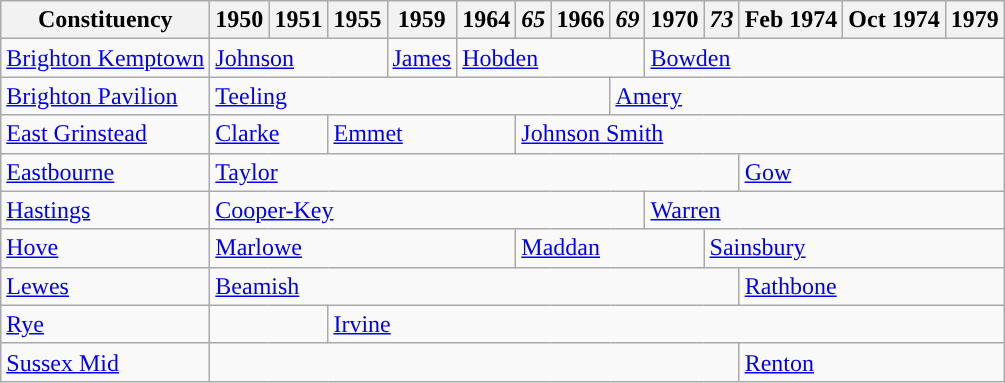<table class="wikitable">
<tr>
<th>Constituency</th>
<th>1950</th>
<th>1951</th>
<th>1955</th>
<th>1959</th>
<th>1964</th>
<th><em>65</em></th>
<th>1966</th>
<th><em>69</em></th>
<th>1970</th>
<th><em>73</em></th>
<th>Feb 1974</th>
<th>Oct 1974</th>
<th>1979</th>
</tr>
<tr>
<td><a href='#'>Brighton Kemptown</a></td>
<td colspan="3"><a href='#'>Johnson</a></td>
<td><a href='#'>James</a></td>
<td colspan="4"><a href='#'>Hobden</a></td>
<td colspan="5"><a href='#'>Bowden</a></td>
</tr>
<tr>
<td><a href='#'>Brighton Pavilion</a></td>
<td colspan="7"><a href='#'>Teeling</a></td>
<td colspan="6"><a href='#'>Amery</a></td>
</tr>
<tr>
<td><a href='#'>East Grinstead</a></td>
<td colspan="2"><a href='#'>Clarke</a></td>
<td colspan="3"><a href='#'>Emmet</a></td>
<td colspan="8"><a href='#'>Johnson Smith</a></td>
</tr>
<tr>
<td><a href='#'>Eastbourne</a></td>
<td colspan="10"><a href='#'>Taylor</a></td>
<td colspan="3"><a href='#'>Gow</a></td>
</tr>
<tr>
<td><a href='#'>Hastings</a></td>
<td colspan="8"><a href='#'>Cooper-Key</a></td>
<td colspan="5"><a href='#'>Warren</a></td>
</tr>
<tr>
<td><a href='#'>Hove</a></td>
<td colspan="5"><a href='#'>Marlowe</a></td>
<td colspan="4"><a href='#'>Maddan</a></td>
<td colspan="4"><a href='#'>Sainsbury</a></td>
</tr>
<tr>
<td><a href='#'>Lewes</a></td>
<td colspan="10"><a href='#'>Beamish</a></td>
<td colspan="3"><a href='#'>Rathbone</a></td>
</tr>
<tr>
<td><a href='#'>Rye</a></td>
<td colspan="2"></td>
<td colspan="11"><a href='#'>Irvine</a></td>
</tr>
<tr>
<td><a href='#'>Sussex Mid</a></td>
<td colspan="10"></td>
<td colspan="3"><a href='#'>Renton</a></td>
</tr>
</table>
